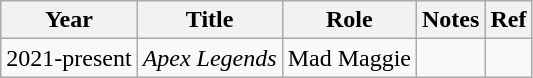<table class="wikitable sortable">
<tr>
<th>Year</th>
<th>Title</th>
<th>Role</th>
<th class="unsortable">Notes</th>
<th>Ref</th>
</tr>
<tr>
<td>2021-present</td>
<td><em>Apex Legends</em></td>
<td>Mad Maggie</td>
<td></td>
<td></td>
</tr>
</table>
